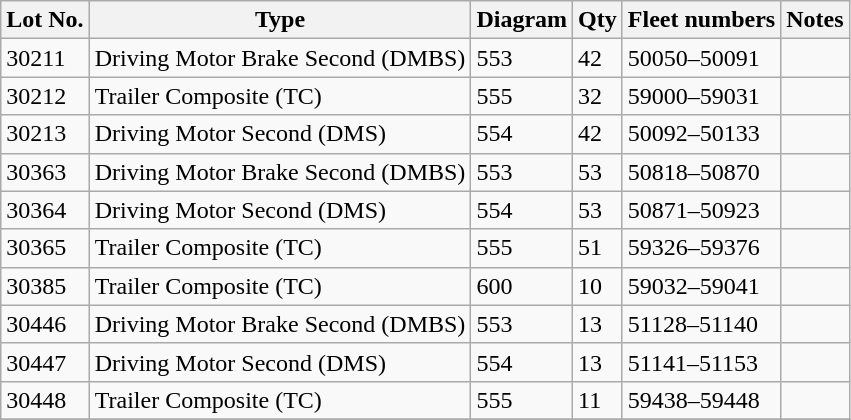<table class=wikitable>
<tr>
<th>Lot No.</th>
<th>Type</th>
<th>Diagram</th>
<th>Qty</th>
<th>Fleet numbers</th>
<th>Notes</th>
</tr>
<tr>
<td>30211</td>
<td>Driving Motor Brake Second (DMBS)</td>
<td>553</td>
<td>42</td>
<td>50050–50091</td>
<td></td>
</tr>
<tr>
<td>30212</td>
<td>Trailer Composite (TC)</td>
<td>555</td>
<td>32</td>
<td>59000–59031</td>
<td></td>
</tr>
<tr>
<td>30213</td>
<td>Driving Motor Second (DMS)</td>
<td>554</td>
<td>42</td>
<td>50092–50133</td>
<td></td>
</tr>
<tr>
<td>30363</td>
<td>Driving Motor Brake Second (DMBS)</td>
<td>553</td>
<td>53</td>
<td>50818–50870</td>
<td></td>
</tr>
<tr>
<td>30364</td>
<td>Driving Motor Second (DMS)</td>
<td>554</td>
<td>53</td>
<td>50871–50923</td>
<td></td>
</tr>
<tr>
<td>30365</td>
<td>Trailer Composite (TC)</td>
<td>555</td>
<td>51</td>
<td>59326–59376</td>
<td></td>
</tr>
<tr>
<td>30385</td>
<td>Trailer Composite (TC)</td>
<td>600</td>
<td>10</td>
<td>59032–59041</td>
<td></td>
</tr>
<tr>
<td>30446</td>
<td>Driving Motor Brake Second (DMBS)</td>
<td>553</td>
<td>13</td>
<td>51128–51140</td>
<td></td>
</tr>
<tr>
<td>30447</td>
<td>Driving Motor Second (DMS)</td>
<td>554</td>
<td>13</td>
<td>51141–51153</td>
<td></td>
</tr>
<tr>
<td>30448</td>
<td>Trailer Composite (TC)</td>
<td>555</td>
<td>11</td>
<td>59438–59448</td>
<td></td>
</tr>
<tr>
</tr>
</table>
